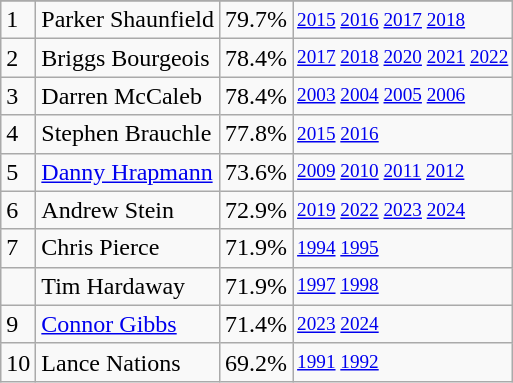<table class="wikitable">
<tr>
</tr>
<tr>
<td>1</td>
<td>Parker Shaunfield</td>
<td><abbr>79.7%</abbr></td>
<td style="font-size:80%;"><a href='#'>2015</a> <a href='#'>2016</a> <a href='#'>2017</a> <a href='#'>2018</a></td>
</tr>
<tr>
<td>2</td>
<td>Briggs Bourgeois</td>
<td><abbr>78.4%</abbr></td>
<td style="font-size:80%;"><a href='#'>2017</a> <a href='#'>2018</a> <a href='#'>2020</a> <a href='#'>2021</a> <a href='#'>2022</a></td>
</tr>
<tr>
<td>3</td>
<td>Darren McCaleb</td>
<td><abbr>78.4%</abbr></td>
<td style="font-size:80%;"><a href='#'>2003</a> <a href='#'>2004</a> <a href='#'>2005</a> <a href='#'>2006</a></td>
</tr>
<tr>
<td>4</td>
<td>Stephen Brauchle</td>
<td><abbr>77.8%</abbr></td>
<td style="font-size:80%;"><a href='#'>2015</a> <a href='#'>2016</a></td>
</tr>
<tr>
<td>5</td>
<td><a href='#'>Danny Hrapmann</a></td>
<td><abbr>73.6%</abbr></td>
<td style="font-size:80%;"><a href='#'>2009</a> <a href='#'>2010</a> <a href='#'>2011</a> <a href='#'>2012</a></td>
</tr>
<tr>
<td>6</td>
<td>Andrew Stein</td>
<td><abbr>72.9%</abbr></td>
<td style="font-size:80%;"><a href='#'>2019</a> <a href='#'>2022</a> <a href='#'>2023</a> <a href='#'>2024</a></td>
</tr>
<tr>
<td>7</td>
<td>Chris Pierce</td>
<td><abbr>71.9%</abbr></td>
<td style="font-size:80%;"><a href='#'>1994</a> <a href='#'>1995</a></td>
</tr>
<tr>
<td></td>
<td>Tim Hardaway</td>
<td><abbr>71.9%</abbr></td>
<td style="font-size:80%;"><a href='#'>1997</a> <a href='#'>1998</a></td>
</tr>
<tr>
<td>9</td>
<td><a href='#'>Connor Gibbs</a></td>
<td><abbr>71.4%</abbr></td>
<td style="font-size:80%;"><a href='#'>2023</a> <a href='#'>2024</a></td>
</tr>
<tr>
<td>10</td>
<td>Lance Nations</td>
<td><abbr>69.2%</abbr></td>
<td style="font-size:80%;"><a href='#'>1991</a> <a href='#'>1992</a><br></td>
</tr>
</table>
